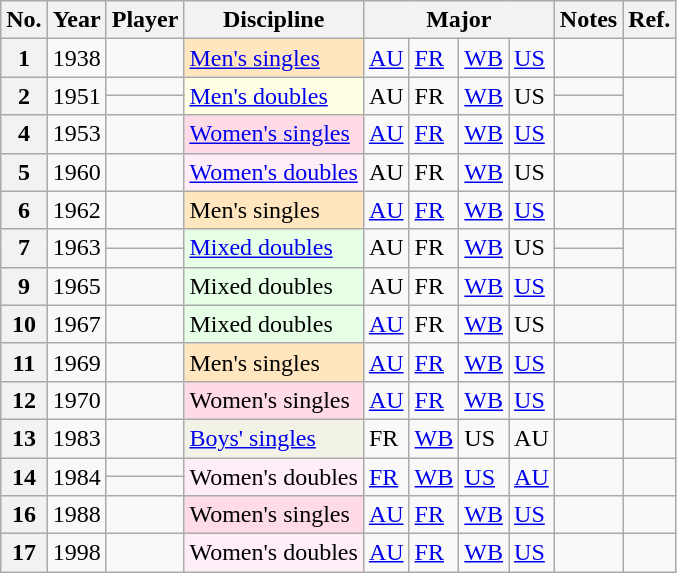<table class="wikitable sortable mw-datatable sticky-table-col2 sticky-table-row1 sort-under-center">
<tr>
<th scope=col>No.</th>
<th scope=col>Year</th>
<th scope=col style="width:150">Player</th>
<th scope=col style="width:140">Discipline</th>
<th scope=col class="unsortable" colspan="4">Major</th>
<th scope=col class="unsortable">Notes</th>
<th scope=col class="unsortable">Ref.</th>
</tr>
<tr>
<th scope="row">1</th>
<td>1938</td>
<td></td>
<td style="background:#ffe6bf" data-sort-value="1"><a href='#'>Men's singles</a></td>
<td><a href='#'>AU</a></td>
<td><a href='#'>FR</a></td>
<td><a href='#'>WB</a></td>
<td><a href='#'>US</a></td>
<td></td>
<td></td>
</tr>
<tr>
<th scope="row" rowspan="2">2</th>
<td rowspan="2">1951</td>
<td></td>
<td rowspan="2" style="background:#ffffe6" data-sort-value="3"><a href='#'>Men's doubles</a></td>
<td rowspan="2">AU</td>
<td rowspan="2">FR</td>
<td rowspan="2"><a href='#'>WB</a></td>
<td rowspan="2">US</td>
<td></td>
<td rowspan="2"></td>
</tr>
<tr>
<td></td>
<td></td>
</tr>
<tr>
<th scope="row">4</th>
<td>1953</td>
<td></td>
<td style="background:#ffdbe8" data-sort-value="2"><a href='#'>Women's singles</a></td>
<td><a href='#'>AU</a></td>
<td><a href='#'>FR</a></td>
<td><a href='#'>WB</a></td>
<td><a href='#'>US</a></td>
<td></td>
<td></td>
</tr>
<tr>
<th scope="row">5</th>
<td>1960</td>
<td></td>
<td style="background:#ffedf7" data-sort-value="4"><a href='#'>Women's doubles</a></td>
<td>AU</td>
<td>FR</td>
<td><a href='#'>WB</a></td>
<td>US</td>
<td></td>
<td></td>
</tr>
<tr>
<th scope="row">6</th>
<td>1962</td>
<td></td>
<td style="background:#ffe6bf" data-sort-value="1">Men's singles</td>
<td><a href='#'>AU</a></td>
<td><a href='#'>FR</a></td>
<td><a href='#'>WB</a></td>
<td><a href='#'>US</a></td>
<td></td>
<td></td>
</tr>
<tr>
<th scope="row" rowspan="2">7</th>
<td rowspan="2">1963</td>
<td></td>
<td rowspan="2" style="background:#e6ffe6" data-sort-value="5"><a href='#'>Mixed doubles</a></td>
<td rowspan="2">AU</td>
<td rowspan="2">FR</td>
<td rowspan="2"><a href='#'>WB</a></td>
<td rowspan="2">US</td>
<td></td>
<td rowspan="2"></td>
</tr>
<tr>
<td></td>
<td></td>
</tr>
<tr>
<th scope="row">9</th>
<td>1965</td>
<td></td>
<td style="background:#e6ffe6" data-sort-value="5">Mixed doubles</td>
<td>AU</td>
<td>FR</td>
<td><a href='#'>WB</a></td>
<td><a href='#'>US</a></td>
<td></td>
<td></td>
</tr>
<tr>
<th scope="row">10</th>
<td>1967</td>
<td></td>
<td style="background:#e6ffe6" data-sort-value="5">Mixed doubles</td>
<td><a href='#'>AU</a></td>
<td>FR</td>
<td><a href='#'>WB</a></td>
<td>US</td>
<td></td>
<td></td>
</tr>
<tr>
<th scope="row">11</th>
<td>1969</td>
<td></td>
<td style="background:#ffe6bf" data-sort-value="1">Men's singles</td>
<td><a href='#'>AU</a></td>
<td><a href='#'>FR</a></td>
<td><a href='#'>WB</a></td>
<td><a href='#'>US</a></td>
<td></td>
<td></td>
</tr>
<tr>
<th scope="row">12</th>
<td>1970</td>
<td></td>
<td style="background:#ffdbe8" data-sort-value="2">Women's singles</td>
<td><a href='#'>AU</a></td>
<td><a href='#'>FR</a></td>
<td><a href='#'>WB</a></td>
<td><a href='#'>US</a></td>
<td></td>
<td></td>
</tr>
<tr>
<th scope="row">13</th>
<td>1983</td>
<td></td>
<td style="background:#f2f2e6" data-sort-value="6"><a href='#'>Boys' singles</a></td>
<td>FR</td>
<td><a href='#'>WB</a></td>
<td>US</td>
<td>AU</td>
<td></td>
<td></td>
</tr>
<tr>
<th scope="row" rowspan="2">14</th>
<td rowspan="2">1984</td>
<td></td>
<td rowspan="2" style="background:#ffedf7" data-sort-value="4">Women's doubles</td>
<td rowspan="2"><a href='#'>FR</a></td>
<td rowspan="2"><a href='#'>WB</a></td>
<td rowspan="2"><a href='#'>US</a></td>
<td rowspan="2"><a href='#'>AU</a></td>
<td rowspan="2"></td>
<td rowspan="2"></td>
</tr>
<tr>
<td></td>
</tr>
<tr>
<th scope="row">16</th>
<td>1988</td>
<td></td>
<td style="background:#ffdbe8" data-sort-value="2">Women's singles</td>
<td><a href='#'>AU</a></td>
<td><a href='#'>FR</a></td>
<td><a href='#'>WB</a></td>
<td><a href='#'>US</a></td>
<td></td>
<td></td>
</tr>
<tr>
<th scope="row">17</th>
<td>1998</td>
<td></td>
<td style="background:#ffedf7" data-sort-value="4">Women's doubles</td>
<td><a href='#'>AU</a></td>
<td><a href='#'>FR</a></td>
<td><a href='#'>WB</a></td>
<td><a href='#'>US</a></td>
<td></td>
<td></td>
</tr>
</table>
